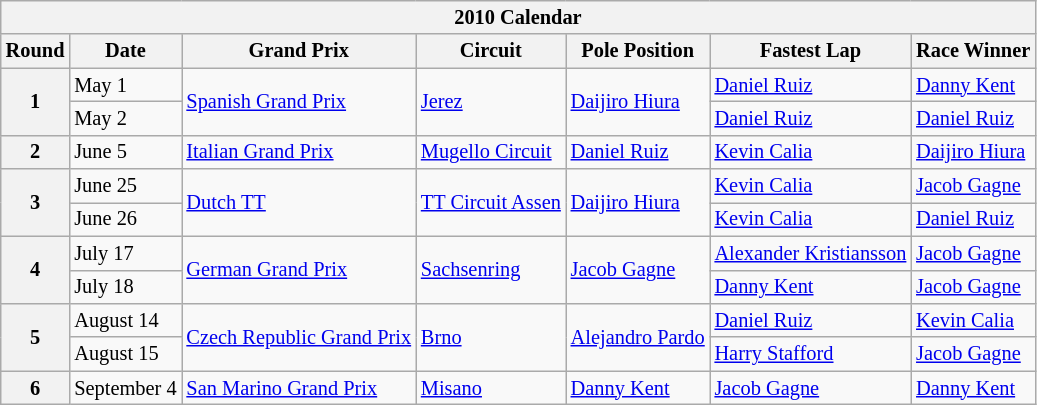<table class="wikitable" style="font-size: 85%">
<tr>
<th colspan=7>2010 Calendar</th>
</tr>
<tr>
<th>Round</th>
<th>Date</th>
<th>Grand Prix</th>
<th>Circuit</th>
<th>Pole Position</th>
<th>Fastest Lap</th>
<th>Race Winner</th>
</tr>
<tr>
<th rowspan=2>1</th>
<td>May 1</td>
<td rowspan=2> <a href='#'>Spanish Grand Prix</a></td>
<td rowspan=2><a href='#'>Jerez</a></td>
<td rowspan=2> <a href='#'>Daijiro Hiura</a></td>
<td> <a href='#'>Daniel Ruiz</a></td>
<td> <a href='#'>Danny Kent</a></td>
</tr>
<tr>
<td>May 2</td>
<td> <a href='#'>Daniel Ruiz</a></td>
<td> <a href='#'>Daniel Ruiz</a></td>
</tr>
<tr>
<th>2</th>
<td>June 5</td>
<td> <a href='#'>Italian Grand Prix</a></td>
<td><a href='#'>Mugello Circuit</a></td>
<td> <a href='#'>Daniel Ruiz</a></td>
<td> <a href='#'>Kevin Calia</a></td>
<td> <a href='#'>Daijiro Hiura</a></td>
</tr>
<tr>
<th rowspan=2>3</th>
<td>June 25</td>
<td rowspan=2> <a href='#'>Dutch TT</a></td>
<td rowspan=2><a href='#'>TT Circuit Assen</a></td>
<td rowspan=2> <a href='#'>Daijiro Hiura</a></td>
<td> <a href='#'>Kevin Calia</a></td>
<td> <a href='#'>Jacob Gagne</a></td>
</tr>
<tr>
<td>June 26</td>
<td> <a href='#'>Kevin Calia</a></td>
<td> <a href='#'>Daniel Ruiz</a></td>
</tr>
<tr>
<th rowspan=2>4</th>
<td>July 17</td>
<td rowspan=2> <a href='#'>German Grand Prix</a></td>
<td rowspan=2><a href='#'>Sachsenring</a></td>
<td rowspan=2> <a href='#'>Jacob Gagne</a></td>
<td> <a href='#'>Alexander Kristiansson</a></td>
<td> <a href='#'>Jacob Gagne</a></td>
</tr>
<tr>
<td>July 18</td>
<td> <a href='#'>Danny Kent</a></td>
<td> <a href='#'>Jacob Gagne</a></td>
</tr>
<tr>
<th rowspan=2>5</th>
<td>August 14</td>
<td rowspan=2> <a href='#'>Czech Republic Grand Prix</a></td>
<td rowspan=2><a href='#'>Brno</a></td>
<td rowspan=2> <a href='#'>Alejandro Pardo</a></td>
<td> <a href='#'>Daniel Ruiz</a></td>
<td> <a href='#'>Kevin Calia</a></td>
</tr>
<tr>
<td>August 15</td>
<td> <a href='#'>Harry Stafford</a></td>
<td> <a href='#'>Jacob Gagne</a></td>
</tr>
<tr>
<th>6</th>
<td>September 4</td>
<td> <a href='#'>San Marino Grand Prix</a></td>
<td><a href='#'>Misano</a></td>
<td> <a href='#'>Danny Kent</a></td>
<td> <a href='#'>Jacob Gagne</a></td>
<td> <a href='#'>Danny Kent</a></td>
</tr>
</table>
